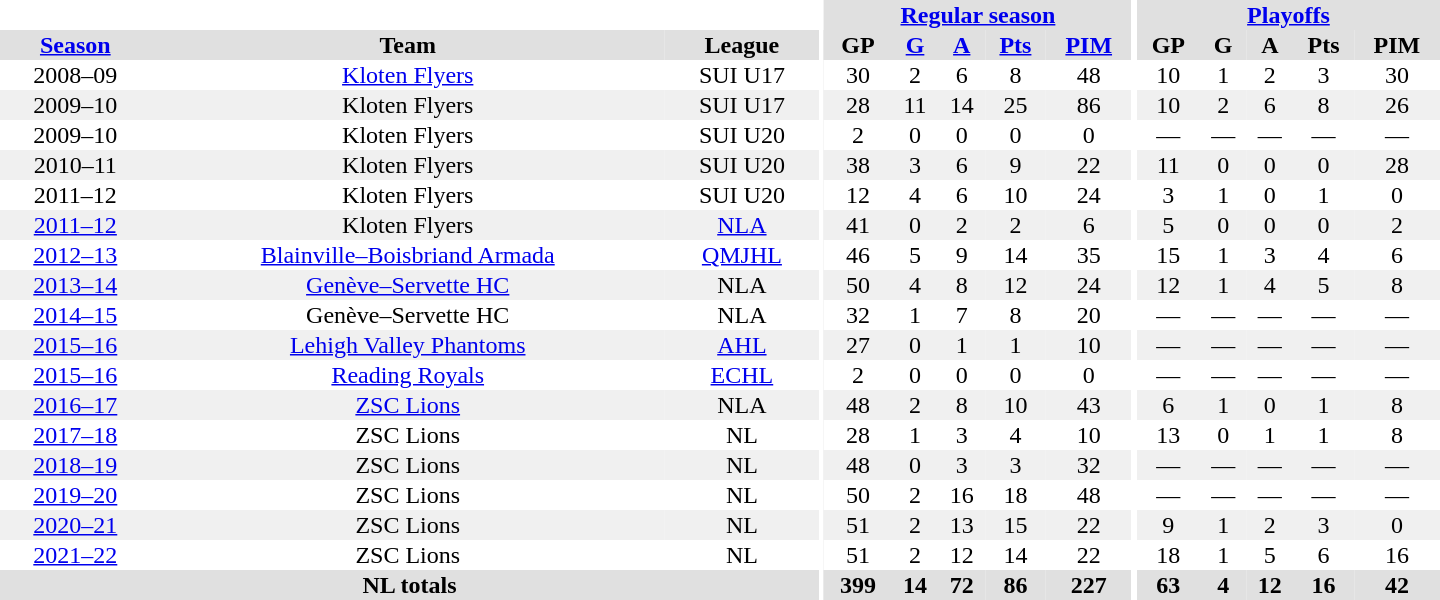<table border="0" cellpadding="1" cellspacing="0" style="text-align:center; width:60em">
<tr bgcolor="#e0e0e0">
<th colspan="3" bgcolor="#ffffff"></th>
<th rowspan="99" bgcolor="#ffffff"></th>
<th colspan="5"><a href='#'>Regular season</a></th>
<th rowspan="99" bgcolor="#ffffff"></th>
<th colspan="5"><a href='#'>Playoffs</a></th>
</tr>
<tr bgcolor="#e0e0e0">
<th><a href='#'>Season</a></th>
<th>Team</th>
<th>League</th>
<th>GP</th>
<th><a href='#'>G</a></th>
<th><a href='#'>A</a></th>
<th><a href='#'>Pts</a></th>
<th><a href='#'>PIM</a></th>
<th>GP</th>
<th>G</th>
<th>A</th>
<th>Pts</th>
<th>PIM</th>
</tr>
<tr>
<td>2008–09</td>
<td><a href='#'>Kloten Flyers</a></td>
<td>SUI U17</td>
<td>30</td>
<td>2</td>
<td>6</td>
<td>8</td>
<td>48</td>
<td>10</td>
<td>1</td>
<td>2</td>
<td>3</td>
<td>30</td>
</tr>
<tr bgcolor="#f0f0f0">
<td>2009–10</td>
<td>Kloten Flyers</td>
<td>SUI U17</td>
<td>28</td>
<td>11</td>
<td>14</td>
<td>25</td>
<td>86</td>
<td>10</td>
<td>2</td>
<td>6</td>
<td>8</td>
<td>26</td>
</tr>
<tr>
<td>2009–10</td>
<td>Kloten Flyers</td>
<td>SUI U20</td>
<td>2</td>
<td>0</td>
<td>0</td>
<td>0</td>
<td>0</td>
<td>—</td>
<td>—</td>
<td>—</td>
<td>—</td>
<td>—</td>
</tr>
<tr bgcolor="#f0f0f0">
<td>2010–11</td>
<td>Kloten Flyers</td>
<td>SUI U20</td>
<td>38</td>
<td>3</td>
<td>6</td>
<td>9</td>
<td>22</td>
<td>11</td>
<td>0</td>
<td>0</td>
<td>0</td>
<td>28</td>
</tr>
<tr>
<td>2011–12</td>
<td>Kloten Flyers</td>
<td>SUI U20</td>
<td>12</td>
<td>4</td>
<td>6</td>
<td>10</td>
<td>24</td>
<td>3</td>
<td>1</td>
<td>0</td>
<td>1</td>
<td>0</td>
</tr>
<tr bgcolor="#f0f0f0">
<td><a href='#'>2011–12</a></td>
<td>Kloten Flyers</td>
<td><a href='#'>NLA</a></td>
<td>41</td>
<td>0</td>
<td>2</td>
<td>2</td>
<td>6</td>
<td>5</td>
<td>0</td>
<td>0</td>
<td>0</td>
<td>2</td>
</tr>
<tr>
<td><a href='#'>2012–13</a></td>
<td><a href='#'>Blainville–Boisbriand Armada</a></td>
<td><a href='#'>QMJHL</a></td>
<td>46</td>
<td>5</td>
<td>9</td>
<td>14</td>
<td>35</td>
<td>15</td>
<td>1</td>
<td>3</td>
<td>4</td>
<td>6</td>
</tr>
<tr bgcolor="#f0f0f0">
<td><a href='#'>2013–14</a></td>
<td><a href='#'>Genève–Servette HC</a></td>
<td>NLA</td>
<td>50</td>
<td>4</td>
<td>8</td>
<td>12</td>
<td>24</td>
<td>12</td>
<td>1</td>
<td>4</td>
<td>5</td>
<td>8</td>
</tr>
<tr>
<td><a href='#'>2014–15</a></td>
<td>Genève–Servette HC</td>
<td>NLA</td>
<td>32</td>
<td>1</td>
<td>7</td>
<td>8</td>
<td>20</td>
<td>—</td>
<td>—</td>
<td>—</td>
<td>—</td>
<td>—</td>
</tr>
<tr bgcolor="#f0f0f0">
<td><a href='#'>2015–16</a></td>
<td><a href='#'>Lehigh Valley Phantoms</a></td>
<td><a href='#'>AHL</a></td>
<td>27</td>
<td>0</td>
<td>1</td>
<td>1</td>
<td>10</td>
<td>—</td>
<td>—</td>
<td>—</td>
<td>—</td>
<td>—</td>
</tr>
<tr>
<td><a href='#'>2015–16</a></td>
<td><a href='#'>Reading Royals</a></td>
<td><a href='#'>ECHL</a></td>
<td>2</td>
<td>0</td>
<td>0</td>
<td>0</td>
<td>0</td>
<td>—</td>
<td>—</td>
<td>—</td>
<td>—</td>
<td>—</td>
</tr>
<tr bgcolor="#f0f0f0">
<td><a href='#'>2016–17</a></td>
<td><a href='#'>ZSC Lions</a></td>
<td>NLA</td>
<td>48</td>
<td>2</td>
<td>8</td>
<td>10</td>
<td>43</td>
<td>6</td>
<td>1</td>
<td>0</td>
<td>1</td>
<td>8</td>
</tr>
<tr>
<td><a href='#'>2017–18</a></td>
<td>ZSC Lions</td>
<td>NL</td>
<td>28</td>
<td>1</td>
<td>3</td>
<td>4</td>
<td>10</td>
<td>13</td>
<td>0</td>
<td>1</td>
<td>1</td>
<td>8</td>
</tr>
<tr bgcolor="#f0f0f0">
<td><a href='#'>2018–19</a></td>
<td>ZSC Lions</td>
<td>NL</td>
<td>48</td>
<td>0</td>
<td>3</td>
<td>3</td>
<td>32</td>
<td>—</td>
<td>—</td>
<td>—</td>
<td>—</td>
<td>—</td>
</tr>
<tr>
<td><a href='#'>2019–20</a></td>
<td>ZSC Lions</td>
<td>NL</td>
<td>50</td>
<td>2</td>
<td>16</td>
<td>18</td>
<td>48</td>
<td>—</td>
<td>—</td>
<td>—</td>
<td>—</td>
<td>—</td>
</tr>
<tr bgcolor="#f0f0f0">
<td><a href='#'>2020–21</a></td>
<td>ZSC Lions</td>
<td>NL</td>
<td>51</td>
<td>2</td>
<td>13</td>
<td>15</td>
<td>22</td>
<td>9</td>
<td>1</td>
<td>2</td>
<td>3</td>
<td>0</td>
</tr>
<tr>
<td><a href='#'>2021–22</a></td>
<td>ZSC Lions</td>
<td>NL</td>
<td>51</td>
<td>2</td>
<td>12</td>
<td>14</td>
<td>22</td>
<td>18</td>
<td>1</td>
<td>5</td>
<td>6</td>
<td>16</td>
</tr>
<tr ALIGN="center" bgcolor="#e0e0e0">
<th colspan="3">NL totals</th>
<th>399</th>
<th>14</th>
<th>72</th>
<th>86</th>
<th>227</th>
<th>63</th>
<th>4</th>
<th>12</th>
<th>16</th>
<th>42</th>
</tr>
</table>
